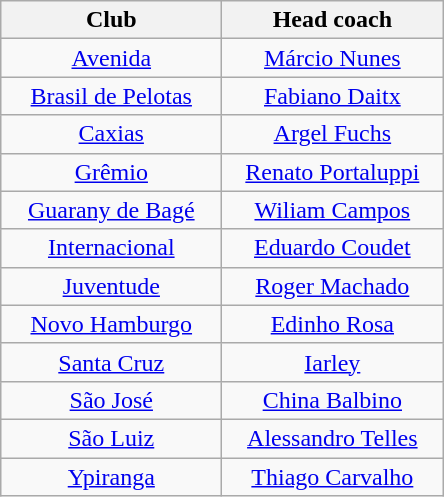<table class="wikitable sortable" style="text-align:center">
<tr>
<th width="140">Club</th>
<th width="140">Head coach</th>
</tr>
<tr>
<td><a href='#'>Avenida</a></td>
<td><a href='#'>Márcio Nunes</a></td>
</tr>
<tr>
<td><a href='#'>Brasil de Pelotas</a></td>
<td><a href='#'>Fabiano Daitx</a></td>
</tr>
<tr>
<td><a href='#'>Caxias</a></td>
<td><a href='#'>Argel Fuchs</a></td>
</tr>
<tr>
<td><a href='#'>Grêmio</a></td>
<td><a href='#'>Renato Portaluppi</a></td>
</tr>
<tr>
<td><a href='#'>Guarany de Bagé</a></td>
<td><a href='#'>Wiliam Campos</a></td>
</tr>
<tr>
<td><a href='#'>Internacional</a></td>
<td><a href='#'>Eduardo Coudet</a></td>
</tr>
<tr>
<td><a href='#'>Juventude</a></td>
<td><a href='#'>Roger Machado</a></td>
</tr>
<tr>
<td><a href='#'>Novo Hamburgo</a></td>
<td><a href='#'>Edinho Rosa</a></td>
</tr>
<tr>
<td><a href='#'>Santa Cruz</a></td>
<td><a href='#'>Iarley</a></td>
</tr>
<tr>
<td><a href='#'>São José</a></td>
<td><a href='#'>China Balbino</a></td>
</tr>
<tr>
<td><a href='#'>São Luiz</a></td>
<td><a href='#'>Alessandro Telles</a></td>
</tr>
<tr>
<td><a href='#'>Ypiranga</a></td>
<td><a href='#'>Thiago Carvalho</a></td>
</tr>
</table>
